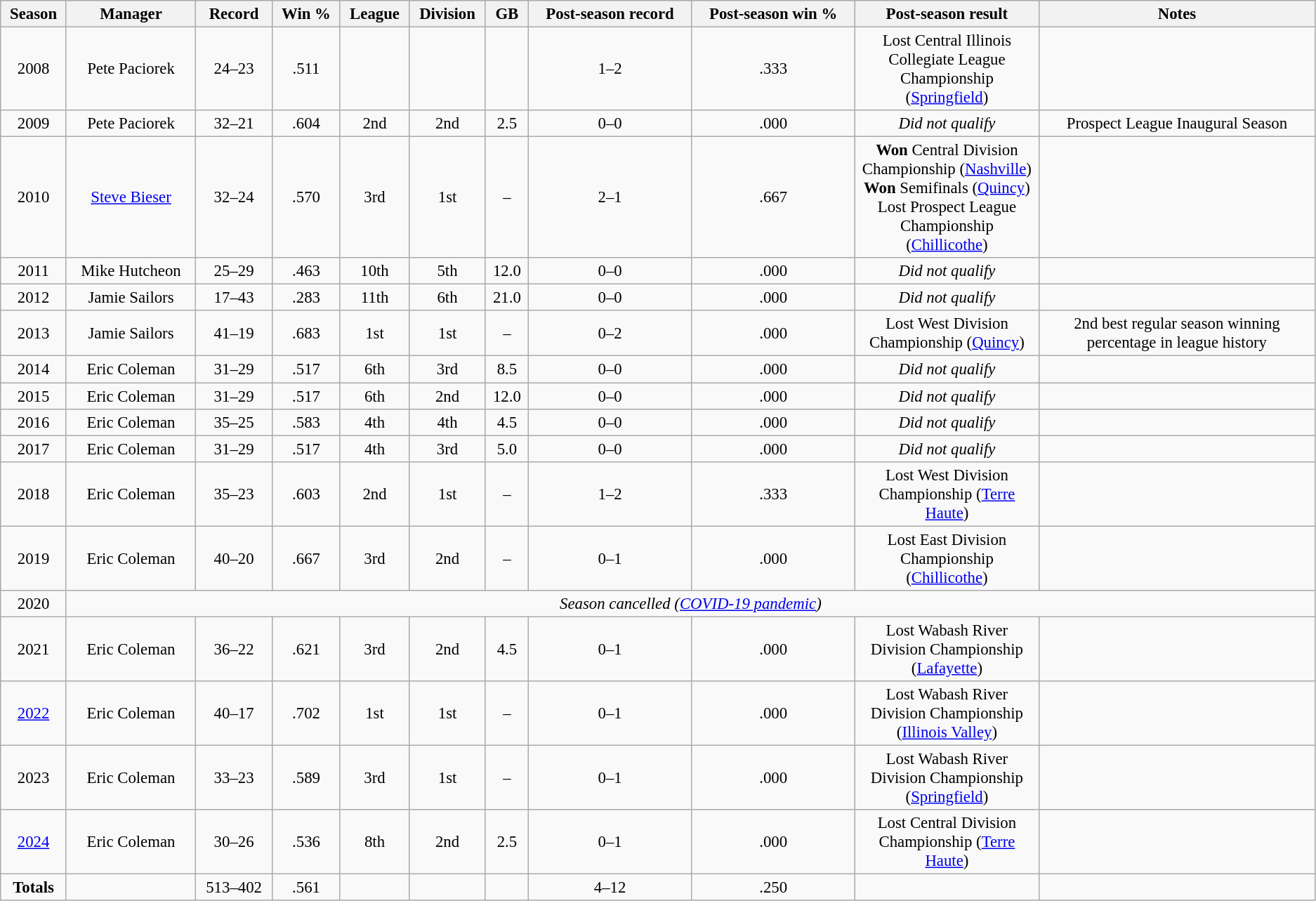<table class="wikitable sortable" style="font-size: 95%; text-align:center;">
<tr>
<th>Season</th>
<th>Manager</th>
<th>Record</th>
<th>Win %</th>
<th>League</th>
<th>Division</th>
<th>GB</th>
<th>Post-season record</th>
<th>Post-season win %</th>
<th width=14%>Post-season result</th>
<th width=21%>Notes</th>
</tr>
<tr>
<td>2008</td>
<td>Pete Paciorek</td>
<td>24–23</td>
<td>.511</td>
<td></td>
<td></td>
<td></td>
<td>1–2</td>
<td>.333</td>
<td>Lost Central Illinois Collegiate League Championship (<a href='#'>Springfield</a>)</td>
<td></td>
</tr>
<tr>
<td>2009</td>
<td>Pete Paciorek</td>
<td>32–21</td>
<td>.604</td>
<td>2nd</td>
<td>2nd</td>
<td>2.5</td>
<td>0–0</td>
<td>.000</td>
<td><em>Did not qualify</em></td>
<td>Prospect League Inaugural Season</td>
</tr>
<tr>
<td>2010</td>
<td><a href='#'>Steve Bieser</a></td>
<td>32–24</td>
<td>.570</td>
<td>3rd</td>
<td>1st</td>
<td>–</td>
<td>2–1</td>
<td>.667</td>
<td><strong>Won</strong> Central Division Championship (<a href='#'>Nashville</a>)<br> <strong>Won</strong> Semifinals (<a href='#'>Quincy</a>)<br> Lost Prospect League Championship (<a href='#'>Chillicothe</a>)</td>
<td></td>
</tr>
<tr>
<td>2011</td>
<td>Mike Hutcheon</td>
<td>25–29</td>
<td>.463</td>
<td>10th</td>
<td>5th</td>
<td>12.0</td>
<td>0–0</td>
<td>.000</td>
<td><em>Did not qualify</em></td>
<td></td>
</tr>
<tr>
<td>2012</td>
<td>Jamie Sailors</td>
<td>17–43</td>
<td>.283</td>
<td>11th</td>
<td>6th</td>
<td>21.0</td>
<td>0–0</td>
<td>.000</td>
<td><em>Did not qualify</em></td>
<td></td>
</tr>
<tr>
<td>2013</td>
<td>Jamie Sailors</td>
<td>41–19</td>
<td>.683</td>
<td>1st</td>
<td>1st</td>
<td>–</td>
<td>0–2</td>
<td>.000</td>
<td>Lost West Division Championship (<a href='#'>Quincy</a>)</td>
<td>2nd best regular season winning percentage in league history</td>
</tr>
<tr>
<td>2014</td>
<td>Eric Coleman</td>
<td>31–29</td>
<td>.517</td>
<td>6th</td>
<td>3rd</td>
<td>8.5</td>
<td>0–0</td>
<td>.000</td>
<td><em>Did not qualify</em></td>
<td></td>
</tr>
<tr>
<td>2015</td>
<td>Eric Coleman</td>
<td>31–29</td>
<td>.517</td>
<td>6th</td>
<td>2nd</td>
<td>12.0</td>
<td>0–0</td>
<td>.000</td>
<td><em>Did not qualify</em></td>
<td></td>
</tr>
<tr>
<td>2016</td>
<td>Eric Coleman</td>
<td>35–25</td>
<td>.583</td>
<td>4th</td>
<td>4th</td>
<td>4.5</td>
<td>0–0</td>
<td>.000</td>
<td><em>Did not qualify</em></td>
<td></td>
</tr>
<tr>
<td>2017</td>
<td>Eric Coleman</td>
<td>31–29</td>
<td>.517</td>
<td>4th</td>
<td>3rd</td>
<td>5.0</td>
<td>0–0</td>
<td>.000</td>
<td><em>Did not qualify</em></td>
<td></td>
</tr>
<tr>
<td>2018</td>
<td>Eric Coleman</td>
<td>35–23</td>
<td>.603</td>
<td>2nd</td>
<td>1st</td>
<td>–</td>
<td>1–2</td>
<td>.333</td>
<td>Lost West Division Championship (<a href='#'>Terre Haute</a>)</td>
<td></td>
</tr>
<tr>
<td>2019</td>
<td>Eric Coleman</td>
<td>40–20</td>
<td>.667</td>
<td>3rd</td>
<td>2nd</td>
<td>–</td>
<td>0–1</td>
<td>.000</td>
<td>Lost East Division Championship (<a href='#'>Chillicothe</a>)</td>
<td></td>
</tr>
<tr>
<td>2020</td>
<td colspan="10"><em>Season cancelled (<a href='#'>COVID-19 pandemic</a>)</em></td>
</tr>
<tr>
<td>2021</td>
<td>Eric Coleman</td>
<td>36–22</td>
<td>.621</td>
<td>3rd</td>
<td>2nd</td>
<td>4.5</td>
<td>0–1</td>
<td>.000</td>
<td>Lost Wabash River Division Championship (<a href='#'>Lafayette</a>)</td>
<td></td>
</tr>
<tr>
<td><a href='#'>2022</a></td>
<td>Eric Coleman</td>
<td>40–17</td>
<td>.702</td>
<td>1st</td>
<td>1st</td>
<td>–</td>
<td>0–1</td>
<td>.000</td>
<td>Lost Wabash River Division Championship (<a href='#'>Illinois Valley</a>)</td>
<td></td>
</tr>
<tr>
<td>2023</td>
<td>Eric Coleman</td>
<td>33–23</td>
<td>.589</td>
<td>3rd</td>
<td>1st</td>
<td>–</td>
<td>0–1</td>
<td>.000</td>
<td>Lost Wabash River Division Championship (<a href='#'>Springfield</a>)</td>
<td></td>
</tr>
<tr>
<td><a href='#'>2024</a></td>
<td>Eric Coleman</td>
<td>30–26</td>
<td>.536</td>
<td>8th</td>
<td>2nd</td>
<td>2.5</td>
<td>0–1</td>
<td>.000</td>
<td>Lost Central Division Championship (<a href='#'>Terre Haute</a>)</td>
<td></td>
</tr>
<tr>
<td><strong>Totals</strong></td>
<td></td>
<td>513–402</td>
<td>.561</td>
<td></td>
<td></td>
<td></td>
<td>4–12</td>
<td>.250</td>
<td></td>
<td></td>
</tr>
</table>
